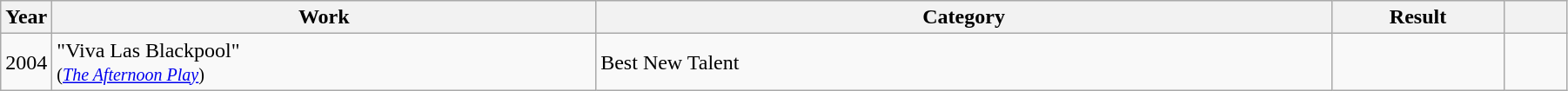<table style="width:95%;" class="wikitable sortable">
<tr>
<th style="width:3%;">Year</th>
<th>Work</th>
<th style="width:47%;">Category</th>
<th style="width:11%;">Result</th>
<th style="width:4%;" scope="col" class="unsortable"></th>
</tr>
<tr>
<td>2004</td>
<td>"Viva Las Blackpool" <br><small> (<em><a href='#'>The Afternoon Play</a></em>)</small></td>
<td>Best New Talent</td>
<td></td>
<td></td>
</tr>
</table>
